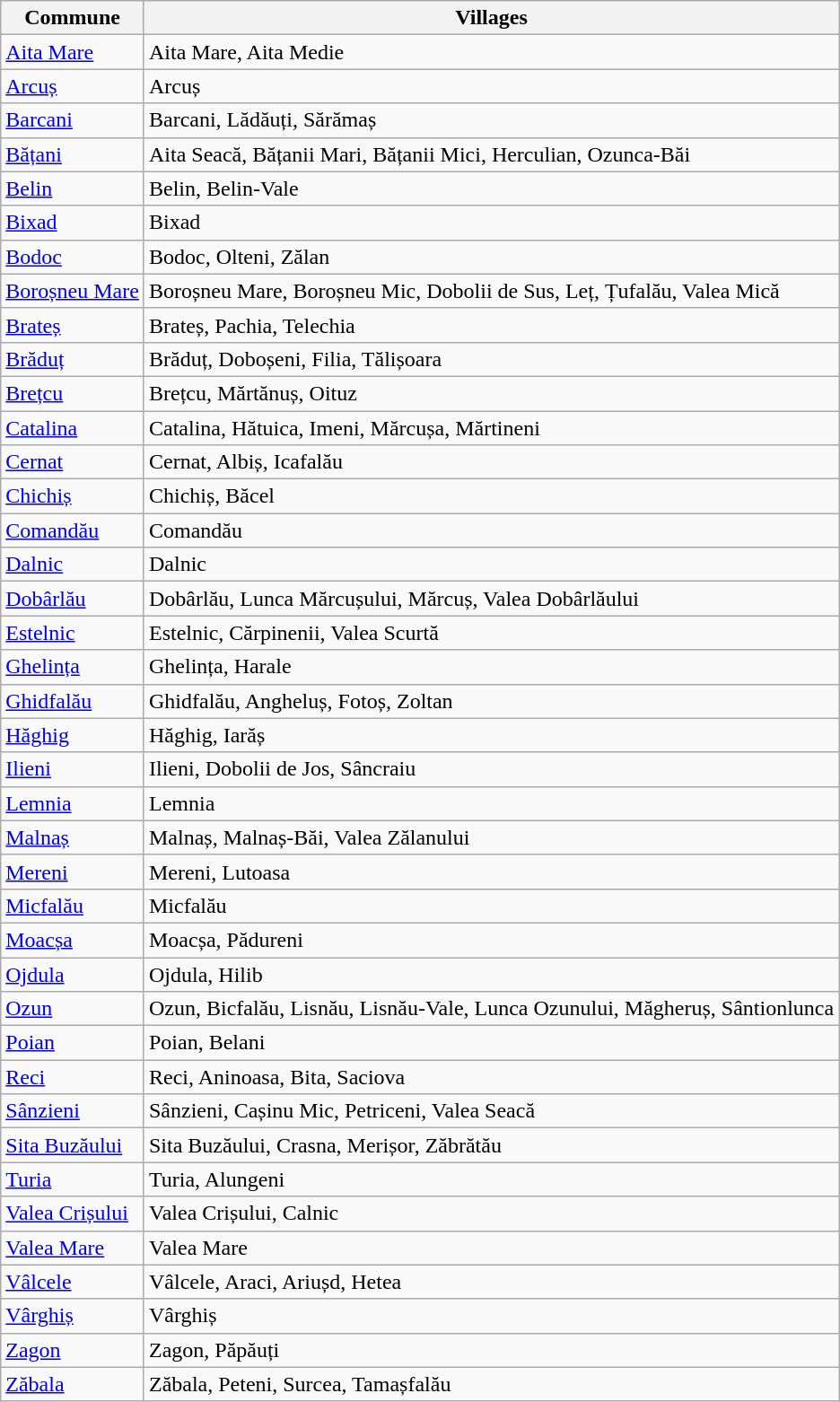<table class="wikitable">
<tr>
<th colspan=1>Commune</th>
<th colspan=3>Villages</th>
</tr>
<tr>
<td><a href='#'>Aita Mare</a></td>
<td>Aita Mare, Aita Medie</td>
</tr>
<tr>
<td><a href='#'>Arcuș</a></td>
<td>Arcuș</td>
</tr>
<tr>
<td><a href='#'>Barcani</a></td>
<td>Barcani, Lădăuți, Sărămaș</td>
</tr>
<tr>
<td><a href='#'>Bățani</a></td>
<td>Aita Seacă, Bățanii Mari, Bățanii Mici, Herculian, Ozunca-Băi</td>
</tr>
<tr>
<td><a href='#'>Belin</a></td>
<td>Belin, Belin-Vale</td>
</tr>
<tr>
<td><a href='#'>Bixad</a></td>
<td>Bixad</td>
</tr>
<tr>
<td><a href='#'>Bodoc</a></td>
<td>Bodoc, Olteni, Zălan</td>
</tr>
<tr>
<td><a href='#'>Boroșneu Mare</a></td>
<td>Boroșneu Mare, Boroșneu Mic, Dobolii de Sus, Leț, Țufalău, Valea Mică</td>
</tr>
<tr>
<td><a href='#'>Brateș</a></td>
<td>Brateș, Pachia, Telechia</td>
</tr>
<tr>
<td><a href='#'>Brăduț</a></td>
<td>Brăduț, Doboșeni, Filia, Tălișoara</td>
</tr>
<tr>
<td><a href='#'>Brețcu</a></td>
<td>Brețcu, Mărtănuș, Oituz</td>
</tr>
<tr>
<td><a href='#'>Catalina</a></td>
<td>Catalina, Hătuica, Imeni, Mărcușa, Mărtineni</td>
</tr>
<tr>
<td><a href='#'>Cernat</a></td>
<td>Cernat, Albiș, Icafalău</td>
</tr>
<tr>
<td><a href='#'>Chichiș</a></td>
<td>Chichiș, Băcel</td>
</tr>
<tr>
<td><a href='#'>Comandău</a></td>
<td>Comandău</td>
</tr>
<tr>
<td><a href='#'>Dalnic</a></td>
<td>Dalnic</td>
</tr>
<tr>
<td><a href='#'>Dobârlău</a></td>
<td>Dobârlău, Lunca Mărcușului, Mărcuș, Valea Dobârlăului</td>
</tr>
<tr>
<td><a href='#'>Estelnic</a></td>
<td>Estelnic, Cărpinenii, Valea Scurtă</td>
</tr>
<tr>
<td><a href='#'>Ghelința</a></td>
<td>Ghelința, Harale</td>
</tr>
<tr>
<td><a href='#'>Ghidfalău</a></td>
<td>Ghidfalău, Angheluș, Fotoș, Zoltan</td>
</tr>
<tr>
<td><a href='#'>Hăghig</a></td>
<td>Hăghig, Iarăș</td>
</tr>
<tr>
<td><a href='#'>Ilieni</a></td>
<td>Ilieni, Dobolii de Jos, Sâncraiu</td>
</tr>
<tr>
<td><a href='#'>Lemnia</a></td>
<td>Lemnia</td>
</tr>
<tr>
<td><a href='#'>Malnaș</a></td>
<td>Malnaș, Malnaș-Băi, Valea Zălanului</td>
</tr>
<tr>
<td><a href='#'>Mereni</a></td>
<td>Mereni, Lutoasa</td>
</tr>
<tr>
<td><a href='#'>Micfalău</a></td>
<td>Micfalău</td>
</tr>
<tr>
<td><a href='#'>Moacșa</a></td>
<td>Moacșa, Pădureni</td>
</tr>
<tr>
<td><a href='#'>Ojdula</a></td>
<td>Ojdula, Hilib</td>
</tr>
<tr>
<td><a href='#'>Ozun</a></td>
<td>Ozun, Bicfalău, Lisnău, Lisnău-Vale, Lunca Ozunului, Măgheruș, Sântionlunca</td>
</tr>
<tr>
<td><a href='#'>Poian</a></td>
<td>Poian, Belani</td>
</tr>
<tr>
<td><a href='#'>Reci</a></td>
<td>Reci, Aninoasa, Bita, Saciova</td>
</tr>
<tr>
<td><a href='#'>Sânzieni</a></td>
<td>Sânzieni, Cașinu Mic, Petriceni, Valea Seacă</td>
</tr>
<tr>
<td><a href='#'>Sita Buzăului</a></td>
<td>Sita Buzăului, Crasna, Merișor, Zăbrătău</td>
</tr>
<tr>
<td><a href='#'>Turia</a></td>
<td>Turia, Alungeni</td>
</tr>
<tr>
<td><a href='#'>Valea Crișului</a></td>
<td>Valea Crișului, Calnic</td>
</tr>
<tr>
<td><a href='#'>Valea Mare</a></td>
<td>Valea Mare</td>
</tr>
<tr>
<td><a href='#'>Vâlcele</a></td>
<td>Vâlcele, Araci, Ariușd, Hetea</td>
</tr>
<tr>
<td><a href='#'>Vârghiș</a></td>
<td>Vârghiș</td>
</tr>
<tr>
<td><a href='#'>Zagon</a></td>
<td>Zagon, Păpăuți</td>
</tr>
<tr>
<td><a href='#'>Zăbala</a></td>
<td>Zăbala, Peteni, Surcea, Tamașfalău</td>
</tr>
</table>
